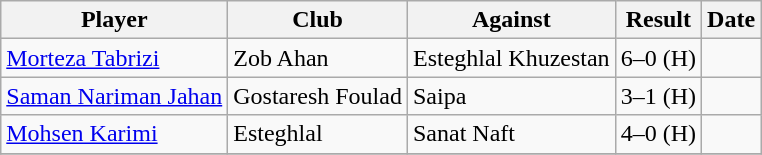<table class="wikitable sortable">
<tr>
<th>Player</th>
<th>Club</th>
<th>Against</th>
<th align=center>Result</th>
<th>Date</th>
</tr>
<tr>
<td> <a href='#'>Morteza Tabrizi</a></td>
<td>Zob Ahan</td>
<td>Esteghlal Khuzestan</td>
<td align=center>6–0 (H)</td>
<td></td>
</tr>
<tr>
<td> <a href='#'>Saman Nariman Jahan</a></td>
<td>Gostaresh Foulad</td>
<td>Saipa</td>
<td align=center>3–1 (H)</td>
<td></td>
</tr>
<tr>
<td> <a href='#'>Mohsen Karimi</a></td>
<td>Esteghlal</td>
<td>Sanat Naft</td>
<td align=center>4–0 (H)</td>
<td></td>
</tr>
<tr>
</tr>
</table>
